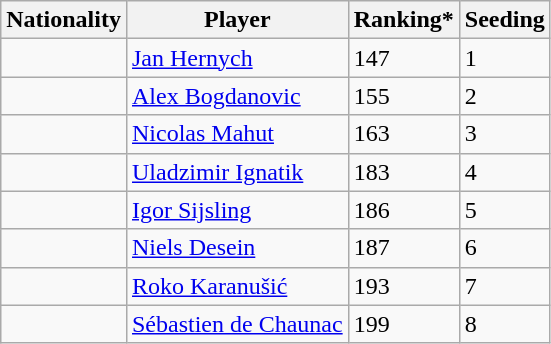<table class="wikitable" border="1">
<tr>
<th>Nationality</th>
<th>Player</th>
<th>Ranking*</th>
<th>Seeding</th>
</tr>
<tr>
<td></td>
<td><a href='#'>Jan Hernych</a></td>
<td>147</td>
<td>1</td>
</tr>
<tr>
<td></td>
<td><a href='#'>Alex Bogdanovic</a></td>
<td>155</td>
<td>2</td>
</tr>
<tr>
<td></td>
<td><a href='#'>Nicolas Mahut</a></td>
<td>163</td>
<td>3</td>
</tr>
<tr>
<td></td>
<td><a href='#'>Uladzimir Ignatik</a></td>
<td>183</td>
<td>4</td>
</tr>
<tr>
<td></td>
<td><a href='#'>Igor Sijsling</a></td>
<td>186</td>
<td>5</td>
</tr>
<tr>
<td></td>
<td><a href='#'>Niels Desein</a></td>
<td>187</td>
<td>6</td>
</tr>
<tr>
<td></td>
<td><a href='#'>Roko Karanušić</a></td>
<td>193</td>
<td>7</td>
</tr>
<tr>
<td></td>
<td><a href='#'>Sébastien de Chaunac</a></td>
<td>199</td>
<td>8</td>
</tr>
</table>
